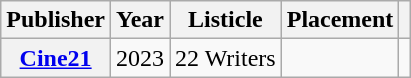<table class="wikitable plainrowheaders" style="text-align:center">
<tr>
<th scope="col">Publisher</th>
<th scope="col">Year</th>
<th scope="col">Listicle</th>
<th scope="col">Placement</th>
<th class="unsortable" scope="col"></th>
</tr>
<tr>
<th scope="row" rowspan="2"><a href='#'>Cine21</a></th>
<td>2023</td>
<td style="text-align:left">22 Writers</td>
<td></td>
<td></td>
</tr>
</table>
